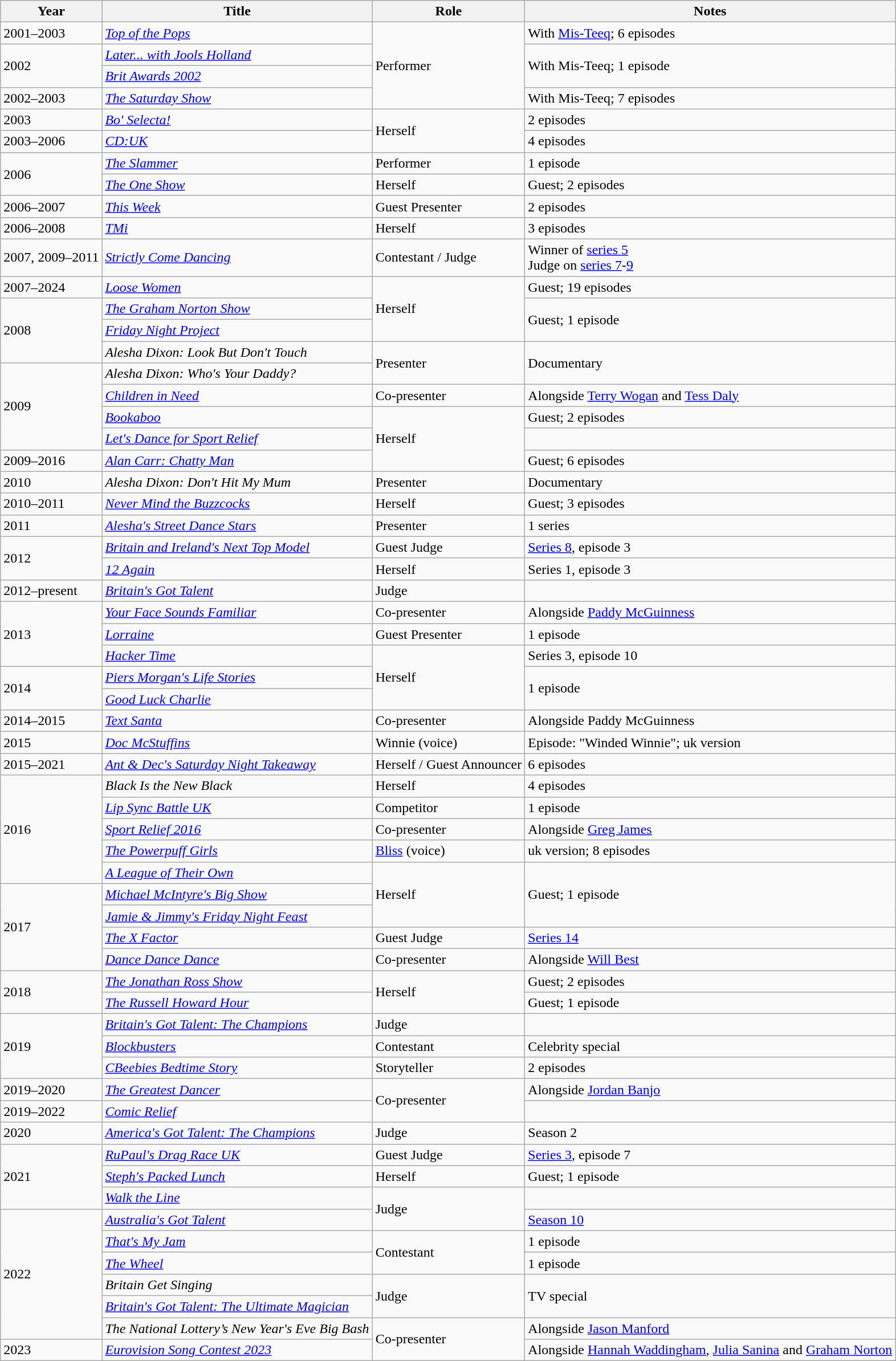<table class="wikitable">
<tr>
<th>Year</th>
<th>Title</th>
<th>Role</th>
<th>Notes</th>
</tr>
<tr>
<td>2001–2003</td>
<td><em><a href='#'>Top of the Pops</a></em></td>
<td rowspan="4">Performer</td>
<td>With <a href='#'>Mis-Teeq</a>; 6 episodes</td>
</tr>
<tr>
<td rowspan="2">2002</td>
<td><em><a href='#'>Later... with Jools Holland</a></em></td>
<td rowspan="2">With Mis-Teeq; 1 episode</td>
</tr>
<tr>
<td><em><a href='#'>Brit Awards 2002</a></em></td>
</tr>
<tr>
<td>2002–2003</td>
<td><a href='#'><em>The Saturday Show</em></a></td>
<td>With Mis-Teeq; 7 episodes</td>
</tr>
<tr>
<td>2003</td>
<td><em><a href='#'>Bo' Selecta!</a></em></td>
<td rowspan="2">Herself</td>
<td>2 episodes</td>
</tr>
<tr>
<td>2003–2006</td>
<td><em><a href='#'>CD:UK</a></em></td>
<td>4 episodes</td>
</tr>
<tr>
<td rowspan="2">2006</td>
<td><em><a href='#'>The Slammer</a></em></td>
<td>Performer</td>
<td>1 episode</td>
</tr>
<tr>
<td><em><a href='#'>The One Show</a></em></td>
<td>Herself</td>
<td>Guest; 2 episodes</td>
</tr>
<tr>
<td>2006–2007</td>
<td><a href='#'><em>This Week</em></a></td>
<td>Guest Presenter</td>
<td>2 episodes</td>
</tr>
<tr>
<td>2006–2008</td>
<td><a href='#'><em>TMi</em></a></td>
<td>Herself</td>
<td>3 episodes</td>
</tr>
<tr>
<td>2007, 2009–2011</td>
<td><em><a href='#'>Strictly Come Dancing</a></em></td>
<td>Contestant / Judge</td>
<td>Winner of <a href='#'>series 5</a><br>Judge on <a href='#'>series 7</a>-<a href='#'>9</a></td>
</tr>
<tr>
<td>2007–2024</td>
<td><em><a href='#'>Loose Women</a></em></td>
<td rowspan="3">Herself</td>
<td>Guest; 19 episodes</td>
</tr>
<tr>
<td rowspan="3">2008</td>
<td><em><a href='#'>The Graham Norton Show</a></em></td>
<td rowspan="2">Guest; 1  episode</td>
</tr>
<tr>
<td><em><a href='#'>Friday Night Project</a></em></td>
</tr>
<tr>
<td><bdi><em>Alesha Dixon: Look But Don't Touch</em></bdi></td>
<td rowspan="2">Presenter</td>
<td rowspan="2">Documentary</td>
</tr>
<tr>
<td rowspan="4">2009</td>
<td><em>Alesha Dixon: Who's Your Daddy?</em></td>
</tr>
<tr>
<td><em><a href='#'>Children in Need</a></em></td>
<td>Co-presenter</td>
<td>Alongside <a href='#'>Terry Wogan</a> and <a href='#'>Tess Daly</a></td>
</tr>
<tr>
<td><em><a href='#'>Bookaboo</a></em></td>
<td rowspan="3">Herself</td>
<td>Guest; 2 episodes</td>
</tr>
<tr>
<td><em><a href='#'>Let's Dance for Sport Relief</a></em></td>
<td></td>
</tr>
<tr>
<td>2009–2016</td>
<td><em><a href='#'>Alan Carr: Chatty Man</a></em></td>
<td>Guest; 6 episodes</td>
</tr>
<tr>
<td>2010</td>
<td><em>Alesha Dixon: Don't Hit My Mum</em></td>
<td>Presenter</td>
<td>Documentary</td>
</tr>
<tr>
<td>2010–2011</td>
<td><em><a href='#'>Never Mind the Buzzcocks</a></em></td>
<td>Herself</td>
<td>Guest; 3 episodes</td>
</tr>
<tr>
<td>2011</td>
<td><em><a href='#'>Alesha's Street Dance Stars</a></em></td>
<td>Presenter</td>
<td>1 series</td>
</tr>
<tr>
<td rowspan="2">2012</td>
<td><em><a href='#'>Britain and Ireland's Next Top Model</a></em></td>
<td>Guest Judge</td>
<td><a href='#'>Series 8</a>, episode 3</td>
</tr>
<tr>
<td><em><a href='#'>12 Again</a></em></td>
<td>Herself</td>
<td>Series 1, episode 3</td>
</tr>
<tr>
<td>2012–present</td>
<td><em><a href='#'>Britain's Got Talent</a></em></td>
<td>Judge</td>
<td></td>
</tr>
<tr>
<td rowspan="3">2013</td>
<td><a href='#'><em>Your Face Sounds Familiar</em></a></td>
<td>Co-presenter</td>
<td>Alongside <a href='#'>Paddy McGuinness</a></td>
</tr>
<tr>
<td><a href='#'><em>Lorraine</em></a></td>
<td>Guest Presenter</td>
<td>1 episode</td>
</tr>
<tr>
<td><em><a href='#'>Hacker Time</a></em></td>
<td rowspan="3">Herself</td>
<td>Series 3, episode 10</td>
</tr>
<tr>
<td rowspan="2">2014</td>
<td><em><a href='#'>Piers Morgan's Life Stories</a></em></td>
<td rowspan="2">1 episode</td>
</tr>
<tr>
<td><em><a href='#'>Good Luck Charlie</a></em></td>
</tr>
<tr>
<td>2014–2015</td>
<td><em><a href='#'>Text Santa</a></em></td>
<td>Co-presenter</td>
<td>Alongside Paddy McGuinness</td>
</tr>
<tr>
<td>2015</td>
<td><em><a href='#'>Doc McStuffins</a></em></td>
<td>Winnie (voice)</td>
<td>Episode: "Winded Winnie"; uk version</td>
</tr>
<tr>
<td>2015–2021</td>
<td><em><a href='#'>Ant & Dec's Saturday Night Takeaway</a></em></td>
<td>Herself / Guest Announcer</td>
<td>6 episodes</td>
</tr>
<tr>
<td rowspan="5">2016</td>
<td><em>Black Is the New Black</em></td>
<td>Herself</td>
<td>4 episodes</td>
</tr>
<tr>
<td><em><a href='#'>Lip Sync Battle UK</a></em></td>
<td>Competitor</td>
<td>1 episode</td>
</tr>
<tr>
<td><em><a href='#'>Sport Relief 2016</a></em></td>
<td>Co-presenter</td>
<td>Alongside <a href='#'>Greg James</a></td>
</tr>
<tr>
<td><a href='#'><em>The Powerpuff Girls</em></a></td>
<td><a href='#'>Bliss</a> (voice)</td>
<td>uk version; 8 episodes</td>
</tr>
<tr>
<td><a href='#'><em>A League of Their Own</em></a></td>
<td rowspan="3">Herself</td>
<td rowspan="3">Guest; 1 episode</td>
</tr>
<tr>
<td rowspan="4">2017</td>
<td><em><a href='#'>Michael McIntyre's Big Show</a></em></td>
</tr>
<tr>
<td><em><a href='#'>Jamie & Jimmy's Friday Night Feast</a></em></td>
</tr>
<tr>
<td><a href='#'><em>The X Factor</em></a></td>
<td>Guest Judge</td>
<td><a href='#'>Series 14</a></td>
</tr>
<tr>
<td><a href='#'><em>Dance Dance Dance</em></a></td>
<td>Co-presenter</td>
<td>Alongside <a href='#'>Will Best</a></td>
</tr>
<tr>
<td rowspan="2">2018</td>
<td><em><a href='#'>The Jonathan Ross Show</a></em></td>
<td rowspan="2">Herself</td>
<td>Guest; 2 episodes</td>
</tr>
<tr>
<td><em><a href='#'>The Russell Howard Hour</a></em></td>
<td>Guest; 1 episode</td>
</tr>
<tr>
<td rowspan="3">2019</td>
<td><em><a href='#'>Britain's Got Talent: The Champions</a></em></td>
<td>Judge</td>
<td></td>
</tr>
<tr>
<td><a href='#'><em>Blockbusters</em></a></td>
<td>Contestant</td>
<td>Celebrity special</td>
</tr>
<tr>
<td><a href='#'><em>CBeebies Bedtime Story</em></a></td>
<td>Storyteller</td>
<td>2 episodes</td>
</tr>
<tr>
<td>2019–2020</td>
<td><em><a href='#'>The Greatest Dancer</a></em></td>
<td rowspan="2">Co-presenter</td>
<td>Alongside <a href='#'>Jordan Banjo</a></td>
</tr>
<tr>
<td>2019–2022</td>
<td><em><a href='#'>Comic Relief</a></em></td>
<td></td>
</tr>
<tr>
<td rowspan="1">2020</td>
<td><em><a href='#'>America's Got Talent: The Champions</a></em></td>
<td>Judge</td>
<td>Season 2</td>
</tr>
<tr>
<td rowspan="3">2021</td>
<td><em><a href='#'>RuPaul's Drag Race UK</a></em></td>
<td>Guest Judge</td>
<td><a href='#'>Series 3</a>, episode 7</td>
</tr>
<tr>
<td><em><a href='#'>Steph's Packed Lunch</a></em></td>
<td>Herself</td>
<td>Guest; 1 episode</td>
</tr>
<tr>
<td><a href='#'><em>Walk the Line</em></a></td>
<td rowspan="2">Judge</td>
<td></td>
</tr>
<tr>
<td rowspan="6">2022</td>
<td><em><a href='#'>Australia's Got Talent</a></em></td>
<td><a href='#'>Season 10</a></td>
</tr>
<tr>
<td><em><a href='#'>That's My Jam</a></em></td>
<td rowspan="2">Contestant</td>
<td>1 episode</td>
</tr>
<tr>
<td><a href='#'><em>The Wheel</em></a></td>
<td>1 episode</td>
</tr>
<tr>
<td><em>Britain Get Singing</em></td>
<td rowspan="2">Judge</td>
<td rowspan="2">TV special</td>
</tr>
<tr>
<td><a href='#'><em>Britain's Got Talent: The Ultimate Magician</em></a></td>
</tr>
<tr>
<td><em>The National Lottery’s New Year's Eve Big Bash</em></td>
<td rowspan="2">Co-presenter</td>
<td>Alongside <a href='#'>Jason Manford</a></td>
</tr>
<tr>
<td>2023</td>
<td><em><a href='#'>Eurovision Song Contest 2023</a></em></td>
<td>Alongside <a href='#'>Hannah Waddingham</a>, <a href='#'>Julia Sanina</a> and <a href='#'>Graham Norton</a></td>
</tr>
</table>
